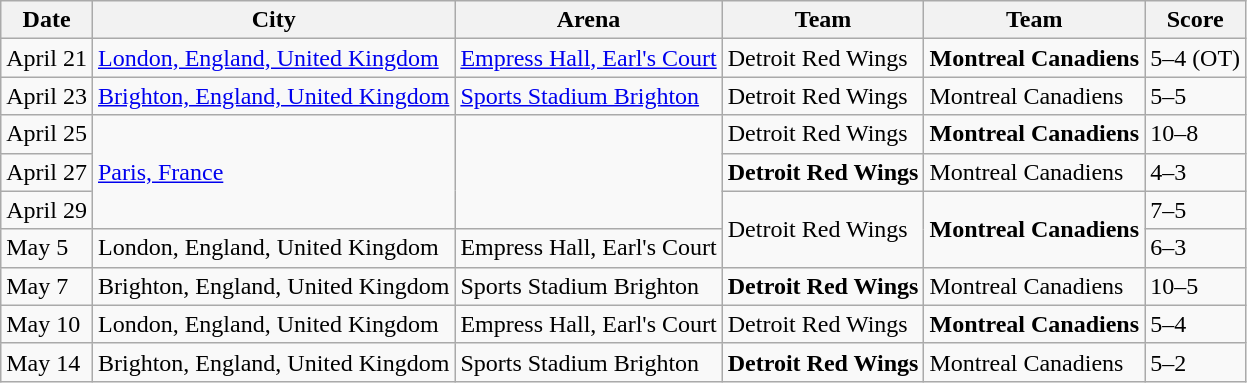<table class="wikitable">
<tr>
<th>Date</th>
<th>City</th>
<th>Arena</th>
<th>Team</th>
<th>Team</th>
<th>Score</th>
</tr>
<tr>
<td>April 21</td>
<td><a href='#'>London, England, United Kingdom</a></td>
<td><a href='#'>Empress Hall, Earl's Court</a></td>
<td>Detroit Red Wings</td>
<td><strong>Montreal Canadiens</strong></td>
<td>5–4 (OT)</td>
</tr>
<tr>
<td>April 23</td>
<td><a href='#'>Brighton, England, United Kingdom</a></td>
<td><a href='#'>Sports Stadium Brighton</a></td>
<td>Detroit Red Wings</td>
<td>Montreal Canadiens</td>
<td>5–5</td>
</tr>
<tr>
<td>April 25</td>
<td rowspan="3"><a href='#'>Paris, France</a></td>
<td rowspan="3"></td>
<td>Detroit Red Wings</td>
<td><strong>Montreal Canadiens</strong></td>
<td>10–8</td>
</tr>
<tr>
<td>April 27</td>
<td><strong>Detroit Red Wings</strong></td>
<td>Montreal Canadiens</td>
<td>4–3</td>
</tr>
<tr>
<td>April 29</td>
<td rowspan="2">Detroit Red Wings</td>
<td rowspan="2"><strong>Montreal Canadiens</strong></td>
<td>7–5</td>
</tr>
<tr>
<td>May 5</td>
<td>London, England, United Kingdom</td>
<td>Empress Hall, Earl's Court</td>
<td>6–3</td>
</tr>
<tr>
<td>May 7</td>
<td>Brighton, England, United Kingdom</td>
<td>Sports Stadium Brighton</td>
<td><strong>Detroit Red Wings</strong></td>
<td>Montreal Canadiens</td>
<td>10–5</td>
</tr>
<tr>
<td>May 10</td>
<td>London, England, United Kingdom</td>
<td>Empress Hall, Earl's Court</td>
<td>Detroit Red Wings</td>
<td><strong>Montreal Canadiens</strong></td>
<td>5–4</td>
</tr>
<tr>
<td>May 14</td>
<td>Brighton, England, United Kingdom</td>
<td>Sports Stadium Brighton</td>
<td><strong>Detroit Red Wings</strong></td>
<td>Montreal Canadiens</td>
<td>5–2</td>
</tr>
</table>
